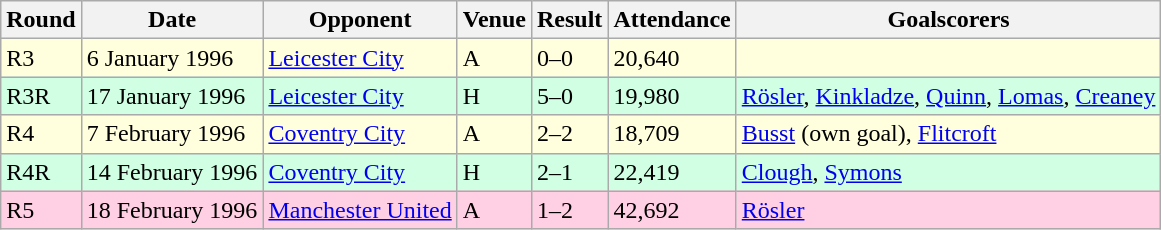<table class="wikitable">
<tr>
<th>Round</th>
<th>Date</th>
<th>Opponent</th>
<th>Venue</th>
<th>Result</th>
<th>Attendance</th>
<th>Goalscorers</th>
</tr>
<tr style="background-color: #ffffdd;">
<td>R3</td>
<td>6 January 1996</td>
<td><a href='#'>Leicester City</a></td>
<td>A</td>
<td>0–0</td>
<td>20,640</td>
<td></td>
</tr>
<tr style="background-color: #d0ffe3;">
<td>R3R</td>
<td>17 January 1996</td>
<td><a href='#'>Leicester City</a></td>
<td>H</td>
<td>5–0</td>
<td>19,980</td>
<td><a href='#'>Rösler</a>, <a href='#'>Kinkladze</a>, <a href='#'>Quinn</a>, <a href='#'>Lomas</a>, <a href='#'>Creaney</a></td>
</tr>
<tr style="background-color: #ffffdd;">
<td>R4</td>
<td>7 February 1996</td>
<td><a href='#'>Coventry City</a></td>
<td>A</td>
<td>2–2</td>
<td>18,709</td>
<td><a href='#'>Busst</a> (own goal), <a href='#'>Flitcroft</a></td>
</tr>
<tr style="background-color: #d0ffe3;">
<td>R4R</td>
<td>14 February 1996</td>
<td><a href='#'>Coventry City</a></td>
<td>H</td>
<td>2–1</td>
<td>22,419</td>
<td><a href='#'>Clough</a>, <a href='#'>Symons</a></td>
</tr>
<tr style="background-color: #ffd0e3;">
<td>R5</td>
<td>18 February 1996</td>
<td><a href='#'>Manchester United</a></td>
<td>A</td>
<td>1–2</td>
<td>42,692</td>
<td><a href='#'>Rösler</a></td>
</tr>
</table>
